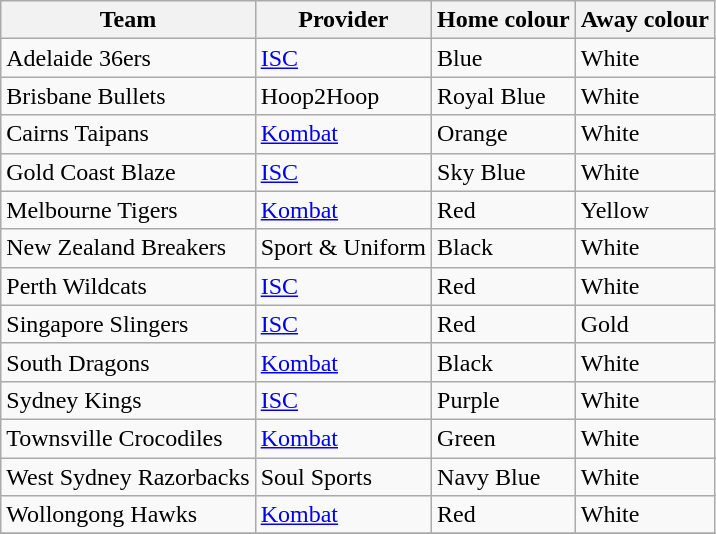<table class="wikitable">
<tr>
<th>Team</th>
<th>Provider</th>
<th>Home colour</th>
<th>Away colour</th>
</tr>
<tr>
<td>Adelaide 36ers</td>
<td><a href='#'>ISC</a></td>
<td>Blue</td>
<td>White</td>
</tr>
<tr>
<td>Brisbane Bullets</td>
<td>Hoop2Hoop</td>
<td>Royal Blue</td>
<td>White</td>
</tr>
<tr>
<td>Cairns Taipans</td>
<td><a href='#'>Kombat</a></td>
<td>Orange</td>
<td>White</td>
</tr>
<tr>
<td>Gold Coast Blaze</td>
<td><a href='#'>ISC</a></td>
<td>Sky Blue</td>
<td>White</td>
</tr>
<tr>
<td>Melbourne Tigers</td>
<td><a href='#'>Kombat</a></td>
<td>Red</td>
<td>Yellow</td>
</tr>
<tr>
<td>New Zealand Breakers</td>
<td>Sport & Uniform</td>
<td>Black</td>
<td>White</td>
</tr>
<tr>
<td>Perth Wildcats</td>
<td><a href='#'>ISC</a></td>
<td>Red</td>
<td>White</td>
</tr>
<tr>
<td>Singapore Slingers</td>
<td><a href='#'>ISC</a></td>
<td>Red</td>
<td>Gold</td>
</tr>
<tr>
<td>South Dragons</td>
<td><a href='#'>Kombat</a></td>
<td>Black</td>
<td>White</td>
</tr>
<tr>
<td>Sydney Kings</td>
<td><a href='#'>ISC</a></td>
<td>Purple</td>
<td>White</td>
</tr>
<tr>
<td>Townsville Crocodiles</td>
<td><a href='#'>Kombat</a></td>
<td>Green</td>
<td>White</td>
</tr>
<tr>
<td>West Sydney Razorbacks</td>
<td>Soul Sports</td>
<td>Navy Blue</td>
<td>White</td>
</tr>
<tr>
<td>Wollongong Hawks</td>
<td><a href='#'>Kombat</a></td>
<td>Red</td>
<td>White</td>
</tr>
<tr>
</tr>
</table>
